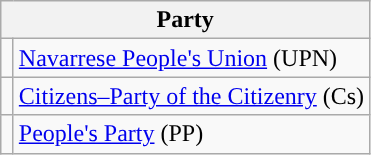<table class="wikitable" style="text-align:left;">
<tr>
<th colspan="2">Party</th>
</tr>
<tr>
<td width="1"></td>
<td><a href='#'>Navarrese People's Union</a> (UPN)</td>
</tr>
<tr>
<td></td>
<td><a href='#'>Citizens–Party of the Citizenry</a> (Cs)</td>
</tr>
<tr>
<td></td>
<td><a href='#'>People's Party</a> (PP)</td>
</tr>
</table>
